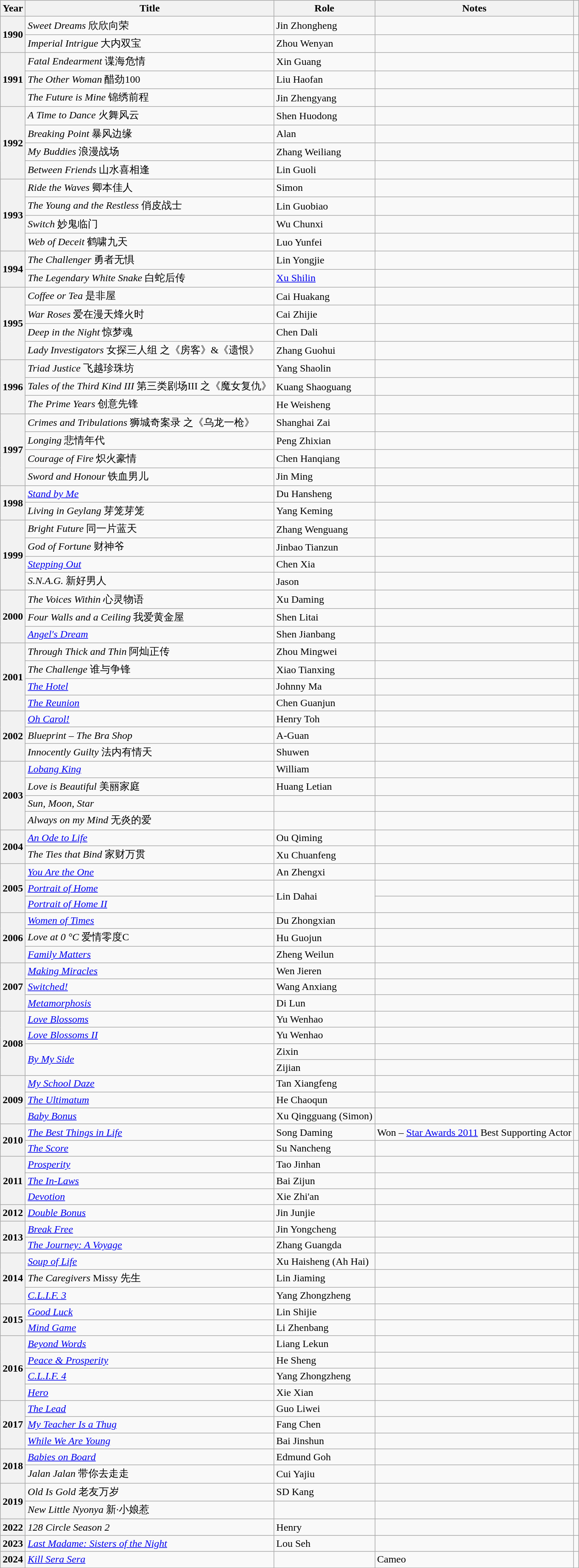<table class="wikitable sortable plainrowheaders">
<tr>
<th scope="col">Year</th>
<th scope="col">Title</th>
<th scope="col">Role</th>
<th scope="col" class="unsortable">Notes</th>
<th scope="col" class="unsortable"></th>
</tr>
<tr>
<th scope="row" rowspan="2">1990</th>
<td><em>Sweet Dreams</em> 欣欣向荣</td>
<td>Jin Zhongheng</td>
<td></td>
<td></td>
</tr>
<tr>
<td><em>Imperial Intrigue</em> 大内双宝</td>
<td>Zhou Wenyan</td>
<td></td>
<td></td>
</tr>
<tr>
<th scope="row" rowspan="3">1991</th>
<td><em>Fatal Endearment</em> 谍海危情</td>
<td>Xin Guang</td>
<td></td>
<td></td>
</tr>
<tr>
<td><em>The Other Woman</em> 醋劲100</td>
<td>Liu Haofan</td>
<td></td>
<td></td>
</tr>
<tr>
<td><em>The Future is Mine</em> 锦绣前程</td>
<td>Jin Zhengyang</td>
<td></td>
<td></td>
</tr>
<tr>
<th scope="row" rowspan="4">1992</th>
<td><em>A Time to Dance</em> 火舞风云</td>
<td>Shen Huodong</td>
<td></td>
<td></td>
</tr>
<tr>
<td><em>Breaking Point</em> 暴风边缘</td>
<td>Alan</td>
<td></td>
<td></td>
</tr>
<tr>
<td><em>My Buddies</em> 浪漫战场</td>
<td>Zhang Weiliang</td>
<td></td>
<td></td>
</tr>
<tr>
<td><em>Between Friends</em> 山水喜相逢</td>
<td>Lin Guoli</td>
<td></td>
<td></td>
</tr>
<tr>
<th scope="row" rowspan="4">1993</th>
<td><em>Ride the Waves</em> 卿本佳人</td>
<td>Simon</td>
<td></td>
<td></td>
</tr>
<tr>
<td><em>The Young and the Restless</em> 俏皮战士</td>
<td>Lin Guobiao</td>
<td></td>
<td></td>
</tr>
<tr>
<td><em>Switch</em> 妙鬼临门</td>
<td>Wu Chunxi</td>
<td></td>
<td></td>
</tr>
<tr>
<td><em>Web of Deceit</em> 鹤啸九天</td>
<td>Luo Yunfei</td>
<td></td>
<td></td>
</tr>
<tr>
<th scope="row" rowspan="2">1994</th>
<td><em>The Challenger</em> 勇者无惧</td>
<td>Lin Yongjie</td>
<td></td>
<td></td>
</tr>
<tr>
<td><em>The Legendary White Snake</em> 白蛇后传</td>
<td><a href='#'>Xu Shilin</a></td>
<td></td>
<td></td>
</tr>
<tr>
<th scope="row" rowspan="4">1995</th>
<td><em>Coffee or Tea</em> 是非屋</td>
<td>Cai Huakang</td>
<td></td>
<td></td>
</tr>
<tr>
<td><em>War Roses</em> 爱在漫天烽火时</td>
<td>Cai Zhijie</td>
<td></td>
<td></td>
</tr>
<tr>
<td><em>Deep in the Night</em> 惊梦魂</td>
<td>Chen Dali</td>
<td></td>
<td></td>
</tr>
<tr>
<td><em>Lady Investigators</em> 女探三人组 之《房客》&《遗恨》</td>
<td>Zhang Guohui</td>
<td></td>
<td></td>
</tr>
<tr>
<th scope="row" rowspan="3">1996</th>
<td><em>Triad Justice</em> 飞越珍珠坊</td>
<td>Yang Shaolin</td>
<td></td>
<td></td>
</tr>
<tr>
<td><em>Tales of the Third Kind III</em> 第三类剧场III 之《魔女复仇》</td>
<td>Kuang Shaoguang</td>
<td></td>
<td></td>
</tr>
<tr>
<td><em>The Prime Years</em> 创意先锋</td>
<td>He Weisheng</td>
<td></td>
<td></td>
</tr>
<tr>
<th scope="row" rowspan="4">1997</th>
<td><em>Crimes and Tribulations</em> 狮城奇案录 之《乌龙一枪》</td>
<td>Shanghai Zai</td>
<td></td>
<td></td>
</tr>
<tr>
<td><em>Longing</em> 悲情年代</td>
<td>Peng Zhixian</td>
<td></td>
<td></td>
</tr>
<tr>
<td><em>Courage of Fire</em> 炽火豪情</td>
<td>Chen Hanqiang</td>
<td></td>
<td></td>
</tr>
<tr>
<td><em>Sword and Honour</em> 铁血男儿</td>
<td>Jin Ming</td>
<td></td>
<td></td>
</tr>
<tr>
<th scope="row" rowspan="2">1998</th>
<td><em><a href='#'>Stand by Me</a></em></td>
<td>Du Hansheng</td>
<td></td>
<td></td>
</tr>
<tr>
<td><em>Living in Geylang</em> 芽笼芽笼</td>
<td>Yang Keming</td>
<td></td>
<td></td>
</tr>
<tr>
<th scope="row" rowspan="4">1999</th>
<td><em>Bright Future</em> 同一片蓝天</td>
<td>Zhang Wenguang</td>
<td></td>
<td></td>
</tr>
<tr>
<td><em>God of Fortune</em> 财神爷</td>
<td>Jinbao Tianzun</td>
<td></td>
<td></td>
</tr>
<tr>
<td><em><a href='#'>Stepping Out</a></em></td>
<td>Chen Xia</td>
<td></td>
<td></td>
</tr>
<tr>
<td><em>S.N.A.G.</em> 新好男人</td>
<td>Jason</td>
<td></td>
<td></td>
</tr>
<tr>
<th scope="row" rowspan="3">2000</th>
<td><em>The Voices Within</em> 心灵物语</td>
<td>Xu Daming</td>
<td></td>
<td></td>
</tr>
<tr>
<td><em>Four Walls and a Ceiling</em> 我爱黄金屋</td>
<td>Shen Litai</td>
<td></td>
<td></td>
</tr>
<tr>
<td><em><a href='#'>Angel's Dream</a></em></td>
<td>Shen Jianbang</td>
<td></td>
<td></td>
</tr>
<tr>
<th scope="row" rowspan="4">2001</th>
<td><em>Through Thick and Thin</em> 阿灿正传</td>
<td>Zhou Mingwei</td>
<td></td>
<td></td>
</tr>
<tr>
<td><em>The Challenge</em> 谁与争锋</td>
<td>Xiao Tianxing</td>
<td></td>
<td></td>
</tr>
<tr>
<td><em><a href='#'>The Hotel</a></em></td>
<td>Johnny Ma</td>
<td></td>
<td></td>
</tr>
<tr>
<td><em><a href='#'>The Reunion</a></em></td>
<td>Chen Guanjun</td>
<td></td>
<td></td>
</tr>
<tr>
<th scope="row" rowspan="3">2002</th>
<td><em><a href='#'>Oh Carol!</a></em></td>
<td>Henry Toh</td>
<td></td>
<td></td>
</tr>
<tr>
<td><em>Blueprint – The Bra Shop</em></td>
<td>A-Guan</td>
<td></td>
<td></td>
</tr>
<tr>
<td><em>Innocently Guilty</em> 法内有情天</td>
<td>Shuwen</td>
<td></td>
<td></td>
</tr>
<tr>
<th scope="row" rowspan="4">2003</th>
<td><em><a href='#'>Lobang King</a></em></td>
<td>William</td>
<td></td>
<td></td>
</tr>
<tr>
<td><em>Love is Beautiful</em> 美丽家庭</td>
<td>Huang Letian</td>
<td></td>
<td></td>
</tr>
<tr>
<td><em>Sun, Moon, Star</em></td>
<td></td>
<td></td>
<td></td>
</tr>
<tr>
<td><em>Always on my Mind</em>  无炎的爱</td>
<td></td>
<td></td>
<td></td>
</tr>
<tr>
<th scope="row" rowspan="2">2004</th>
<td><em><a href='#'>An Ode to Life</a></em></td>
<td>Ou Qiming</td>
<td></td>
<td></td>
</tr>
<tr>
<td><em>The Ties that Bind</em> 家财万贯</td>
<td>Xu Chuanfeng</td>
<td></td>
<td></td>
</tr>
<tr>
<th scope="row" rowspan="3">2005</th>
<td><em><a href='#'>You Are the One</a></em></td>
<td>An Zhengxi</td>
<td></td>
<td></td>
</tr>
<tr>
<td><em><a href='#'>Portrait of Home</a></em></td>
<td rowspan="2">Lin Dahai</td>
<td></td>
<td></td>
</tr>
<tr>
<td><em><a href='#'>Portrait of Home II</a></em></td>
<td></td>
<td></td>
</tr>
<tr>
<th scope="row" rowspan="3">2006</th>
<td><em><a href='#'>Women of Times</a></em></td>
<td>Du Zhongxian</td>
<td></td>
<td></td>
</tr>
<tr>
<td><em>Love at 0 °C</em> 爱情零度C</td>
<td>Hu Guojun</td>
<td></td>
<td></td>
</tr>
<tr>
<td><em><a href='#'>Family Matters</a></em></td>
<td>Zheng Weilun</td>
<td></td>
<td></td>
</tr>
<tr>
<th scope="row" rowspan="3">2007</th>
<td><em><a href='#'>Making Miracles</a></em></td>
<td>Wen Jieren</td>
<td></td>
<td></td>
</tr>
<tr>
<td><em><a href='#'>Switched!</a></em></td>
<td>Wang Anxiang</td>
<td></td>
<td></td>
</tr>
<tr>
<td><em><a href='#'>Metamorphosis</a></em></td>
<td>Di Lun</td>
<td></td>
<td></td>
</tr>
<tr>
<th scope="row" rowspan="4">2008</th>
<td><em><a href='#'>Love Blossoms</a></em></td>
<td>Yu Wenhao</td>
<td></td>
<td></td>
</tr>
<tr>
<td><em><a href='#'>Love Blossoms II</a></em></td>
<td>Yu Wenhao</td>
<td></td>
<td></td>
</tr>
<tr>
<td rowspan="2"><em><a href='#'>By My Side</a></em></td>
<td>Zixin</td>
<td></td>
<td></td>
</tr>
<tr>
<td>Zijian</td>
<td></td>
<td></td>
</tr>
<tr>
<th scope="row" rowspan="3">2009</th>
<td><em><a href='#'>My School Daze</a></em></td>
<td>Tan Xiangfeng</td>
<td></td>
<td></td>
</tr>
<tr>
<td><em><a href='#'>The Ultimatum</a></em></td>
<td>He Chaoqun</td>
<td></td>
<td></td>
</tr>
<tr>
<td><em><a href='#'>Baby Bonus</a></em></td>
<td>Xu Qingguang (Simon)</td>
<td></td>
<td></td>
</tr>
<tr>
<th scope="row" rowspan="2">2010</th>
<td><em><a href='#'>The Best Things in Life</a></em></td>
<td>Song Daming</td>
<td>Won – <a href='#'>Star Awards 2011</a> Best Supporting Actor</td>
<td></td>
</tr>
<tr>
<td><em><a href='#'>The Score</a></em></td>
<td>Su Nancheng</td>
<td></td>
<td></td>
</tr>
<tr>
<th scope="row" rowspan="3">2011</th>
<td><em><a href='#'>Prosperity</a></em></td>
<td>Tao Jinhan</td>
<td></td>
<td></td>
</tr>
<tr>
<td><em><a href='#'>The In-Laws</a></em></td>
<td>Bai Zijun</td>
<td></td>
<td></td>
</tr>
<tr>
<td><em><a href='#'>Devotion</a></em></td>
<td>Xie Zhi'an</td>
<td></td>
<td></td>
</tr>
<tr>
<th scope="row" rowspan="1">2012</th>
<td><em><a href='#'>Double Bonus</a></em></td>
<td>Jin Junjie</td>
<td></td>
<td></td>
</tr>
<tr>
<th scope="row" rowspan="2">2013</th>
<td><em><a href='#'>Break Free</a></em></td>
<td>Jin Yongcheng</td>
<td></td>
<td></td>
</tr>
<tr>
<td><em><a href='#'>The Journey: A Voyage</a></em></td>
<td>Zhang Guangda</td>
<td></td>
<td></td>
</tr>
<tr>
<th scope="row" rowspan="3">2014</th>
<td><em><a href='#'>Soup of Life</a></em></td>
<td>Xu Haisheng (Ah Hai)</td>
<td></td>
<td></td>
</tr>
<tr>
<td><em>The Caregivers</em> Missy 先生</td>
<td>Lin Jiaming</td>
<td></td>
<td></td>
</tr>
<tr>
<td><em><a href='#'>C.L.I.F. 3</a></em></td>
<td>Yang Zhongzheng</td>
<td></td>
<td></td>
</tr>
<tr>
<th scope="row" rowspan="2">2015</th>
<td><em><a href='#'>Good Luck</a></em></td>
<td>Lin Shijie</td>
<td></td>
<td></td>
</tr>
<tr>
<td><em><a href='#'>Mind Game</a></em></td>
<td>Li Zhenbang</td>
<td></td>
<td></td>
</tr>
<tr>
<th scope="row" rowspan="4">2016</th>
<td><em><a href='#'>Beyond Words</a></em></td>
<td>Liang Lekun</td>
<td></td>
<td></td>
</tr>
<tr>
<td><em><a href='#'>Peace & Prosperity</a></em></td>
<td>He Sheng</td>
<td></td>
<td></td>
</tr>
<tr>
<td><em><a href='#'>C.L.I.F. 4</a></em></td>
<td>Yang Zhongzheng</td>
<td></td>
<td></td>
</tr>
<tr>
<td><em><a href='#'>Hero</a></em></td>
<td>Xie Xian</td>
<td></td>
<td></td>
</tr>
<tr>
<th scope="row" rowspan="3">2017</th>
<td><em><a href='#'>The Lead</a></em></td>
<td>Guo Liwei</td>
<td></td>
<td></td>
</tr>
<tr>
<td><em> <a href='#'>My Teacher Is a Thug</a></em></td>
<td>Fang Chen</td>
<td></td>
<td></td>
</tr>
<tr>
<td><em> <a href='#'>While We Are Young</a></em></td>
<td>Bai Jinshun</td>
<td></td>
<td></td>
</tr>
<tr>
<th scope="row" rowspan="2">2018</th>
<td><em><a href='#'>Babies on Board</a></em></td>
<td>Edmund Goh</td>
<td></td>
<td></td>
</tr>
<tr>
<td><em>Jalan Jalan</em> 带你去走走</td>
<td>Cui Yajiu</td>
<td></td>
<td></td>
</tr>
<tr>
<th scope="row" rowspan="2">2019</th>
<td><em>Old Is Gold</em> 老友万岁</td>
<td>SD Kang</td>
<td></td>
<td></td>
</tr>
<tr>
<td><em>New Little Nyonya</em> 新·小娘惹</td>
<td></td>
<td></td>
<td></td>
</tr>
<tr>
<th scope="row">2022</th>
<td><em>128 Circle Season 2</em></td>
<td>Henry</td>
<td></td>
<td></td>
</tr>
<tr>
<th scope="row">2023</th>
<td><em><a href='#'>Last Madame: Sisters of the Night</a></em></td>
<td>Lou Seh</td>
<td></td>
<td></td>
</tr>
<tr>
<th scope="row">2024</th>
<td><em><a href='#'>Kill Sera Sera</a></em></td>
<td></td>
<td>Cameo</td>
<td></td>
</tr>
</table>
